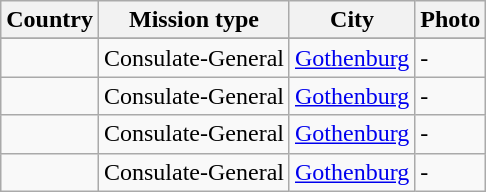<table class="wikitable sortable">
<tr valign="middle">
<th>Country</th>
<th>Mission type</th>
<th>City</th>
<th>Photo</th>
</tr>
<tr style="font-weight:bold; background-color: #DDDDDD">
</tr>
<tr>
<td></td>
<td>Consulate-General</td>
<td><a href='#'>Gothenburg</a></td>
<td>-</td>
</tr>
<tr>
<td></td>
<td>Consulate-General</td>
<td><a href='#'>Gothenburg</a></td>
<td> -</td>
</tr>
<tr>
<td></td>
<td>Consulate-General</td>
<td><a href='#'>Gothenburg</a></td>
<td>-</td>
</tr>
<tr>
<td></td>
<td>Consulate-General</td>
<td><a href='#'>Gothenburg</a></td>
<td>-</td>
</tr>
</table>
